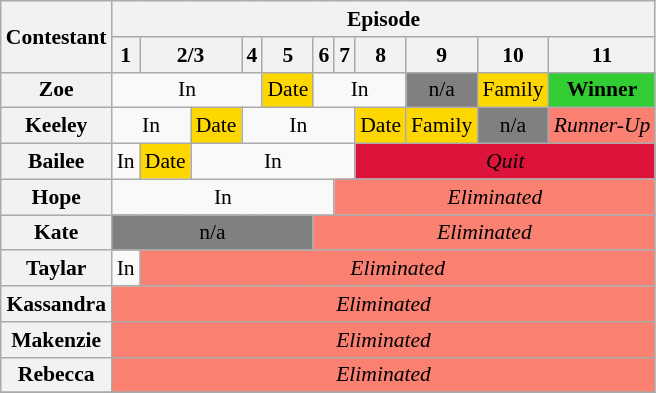<table class="wikitable" style="text-align:center; font-size:90%;">
<tr>
<th rowspan="2">Contestant</th>
<th colspan="11">Episode</th>
</tr>
<tr>
<th>1</th>
<th colspan="2">2/3</th>
<th>4</th>
<th>5</th>
<th>6</th>
<th>7</th>
<th>8</th>
<th>9</th>
<th>10</th>
<th>11</th>
</tr>
<tr>
<th>Zoe</th>
<td colspan="4">In</td>
<td style="background:gold;">Date</td>
<td colspan="3">In</td>
<td style="background:gray;">n/a</td>
<td style="background:gold;">Family</td>
<td bgcolor="limegreen"><strong>Winner</strong></td>
</tr>
<tr>
<th>Keeley</th>
<td colspan="2">In</td>
<td style="background:gold;">Date</td>
<td colspan="4">In</td>
<td style="background:gold;">Date</td>
<td style="background:gold;">Family</td>
<td style="background:gray;">n/a</td>
<td bgcolor="salmon"><em>Runner-Up</em></td>
</tr>
<tr>
<th>Bailee</th>
<td>In</td>
<td style="background:gold;">Date</td>
<td colspan="5">In</td>
<td style="background:crimson;" colspan="4"><span><em>Quit</em></span></td>
</tr>
<tr>
<th>Hope</th>
<td colspan="6">In</td>
<td style="background:salmon;" colspan="5"><em>Eliminated</em></td>
</tr>
<tr>
<th>Kate</th>
<td style="background:gray;" colspan="5">n/a</td>
<td style="background:salmon;" colspan="6"><em>Eliminated</em></td>
</tr>
<tr>
<th>Taylar</th>
<td>In</td>
<td style="background:salmon;" colspan="10"><em>Eliminated</em></td>
</tr>
<tr>
<th>Kassandra</th>
<td style="background:salmon;" colspan="11"><em>Eliminated</em></td>
</tr>
<tr>
<th>Makenzie</th>
<td style="background:salmon;" colspan="11"><em>Eliminated</em></td>
</tr>
<tr>
<th>Rebecca</th>
<td style="background:salmon;" colspan="11"><em>Eliminated</em></td>
</tr>
<tr>
</tr>
</table>
